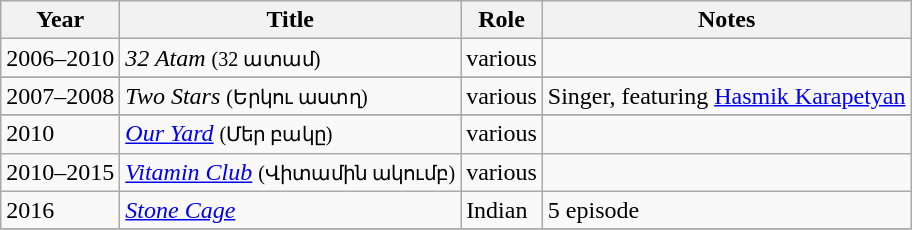<table class="wikitable sortable plainrowheaders">
<tr>
<th>Year</th>
<th>Title</th>
<th>Role</th>
<th class="unsortable">Notes</th>
</tr>
<tr>
<td>2006–2010</td>
<td><em>32 Atam</em> <small> (32 ատամ)</small></td>
<td>various</td>
<td></td>
</tr>
<tr>
</tr>
<tr>
<td>2007–2008</td>
<td><em>Two Stars</em> <small> (Երկու աստղ)</small></td>
<td>various</td>
<td>Singer, featuring <a href='#'>Hasmik Karapetyan</a></td>
</tr>
<tr>
</tr>
<tr>
<td>2010</td>
<td><em><a href='#'>Our Yard</a></em> <small> (Մեր բակը)</small></td>
<td>various</td>
<td></td>
</tr>
<tr>
<td>2010–2015</td>
<td><em><a href='#'>Vitamin Club</a></em> <small> (Վիտամին ակումբ)</small></td>
<td>various</td>
<td></td>
</tr>
<tr>
<td>2016</td>
<td><em><a href='#'>Stone Cage</a></em></td>
<td>Indian</td>
<td>5 episode</td>
</tr>
<tr>
</tr>
</table>
